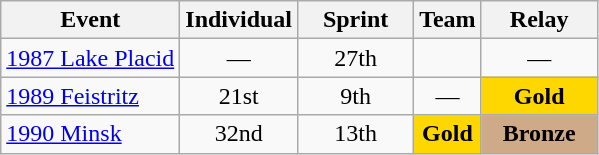<table class="wikitable" style="text-align: center;">
<tr ">
<th>Event</th>
<th style="width:70px;">Individual</th>
<th style="width:70px;">Sprint</th>
<th>Team</th>
<th style="width:70px;">Relay</th>
</tr>
<tr>
<td align=left> <a href='#'>1987 Lake Placid</a></td>
<td>—</td>
<td>27th</td>
<td></td>
<td>—</td>
</tr>
<tr>
<td align=left> <a href='#'>1989 Feistritz</a></td>
<td>21st</td>
<td>9th</td>
<td>—</td>
<td style="background:gold;"><strong>Gold</strong></td>
</tr>
<tr>
<td align=left> <a href='#'>1990 Minsk</a></td>
<td>32nd</td>
<td>13th</td>
<td style="background:gold;"><strong>Gold</strong></td>
<td style="background:#cfaa88;"><strong>Bronze</strong></td>
</tr>
</table>
